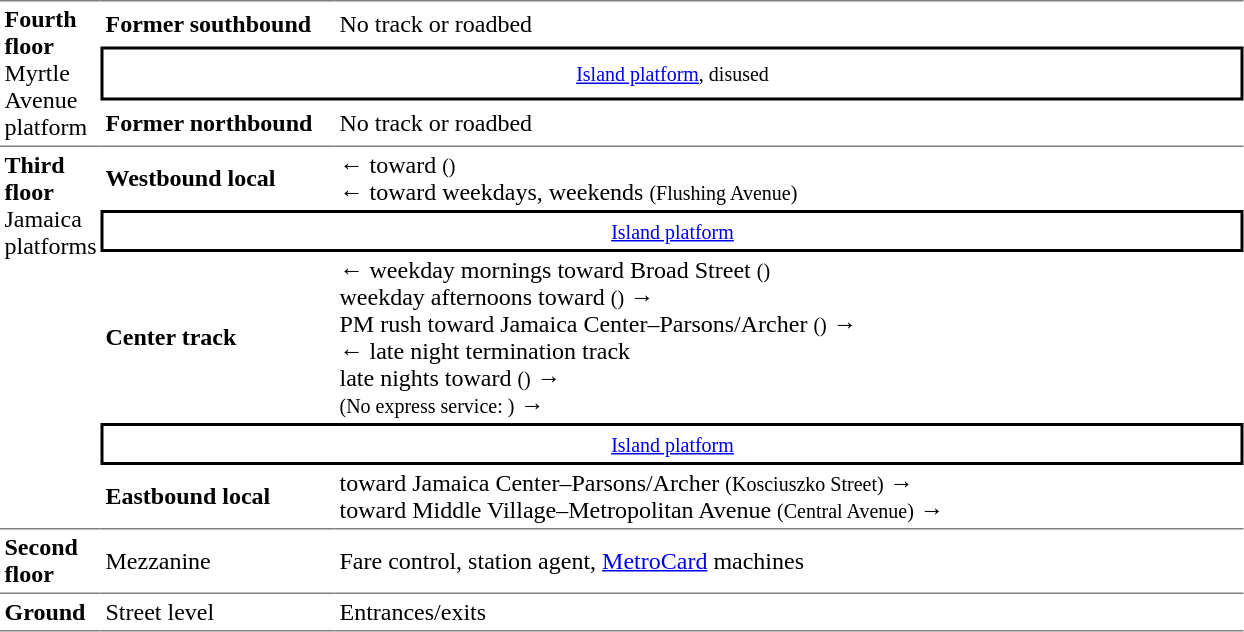<table table border=0 cellspacing=0 cellpadding=3>
<tr>
<td style="border-top:solid 1px gray;vertical-align:top;" rowspan=3><strong>Fourth floor</strong><br>Myrtle Avenue platform</td>
<td style="border-top:solid 1px gray;"><strong>Former southbound</strong></td>
<td style="border-top:solid 1px gray;">No track or roadbed</td>
</tr>
<tr>
<td style="border-top:solid 2px black;border-right:solid 2px black;border-left:solid 2px black;border-bottom:solid 2px black;text-align:center;" colspan=2><small><a href='#'>Island platform</a>, disused</small></td>
</tr>
<tr>
<td><strong>Former northbound</strong></td>
<td>No track or roadbed</td>
</tr>
<tr>
<td style="border-top:solid 1px gray;vertical-align:top;" rowspan=5><strong>Third floor</strong><br>Jamaica platforms</td>
<td style="border-top:solid 1px gray;"><strong>Westbound local</strong></td>
<td style="border-top:solid 1px gray;">←  toward  <small>()</small><br>←  toward  weekdays,  weekends <small>(Flushing Avenue)</small></td>
</tr>
<tr>
<td style="border-top:solid 2px black;border-right:solid 2px black;border-left:solid 2px black;border-bottom:solid 2px black;text-align:center;" colspan=2><small><a href='#'>Island platform</a></small></td>
</tr>
<tr>
<td><strong>Center track</strong></td>
<td>←  weekday mornings toward Broad Street <small>()</small><br>  weekday afternoons toward  <small>()</small> →<br>  PM rush toward Jamaica Center–Parsons/Archer <small>()</small> →<br>←  late night termination track<br>  late nights toward  <small>()</small> →<br> <small>(No express service: )</small> →</td>
</tr>
<tr>
<td style="border-top:solid 2px black;border-right:solid 2px black;border-left:solid 2px black;border-bottom:solid 2px black;text-align:center;" colspan=2><small><a href='#'>Island platform</a></small></td>
</tr>
<tr>
<td><strong>Eastbound local</strong></td>
<td>  toward Jamaica Center–Parsons/Archer <small>(Kosciuszko Street)</small> →<br>  toward Middle Village–Metropolitan Avenue <small>(Central Avenue)</small> →</td>
</tr>
<tr>
<td style="border-top:solid 1px gray;border-bottom:solid 1px gray;"><strong>Second floor</strong></td>
<td style="border-top:solid 1px gray;border-bottom:solid 1px gray;">Mezzanine</td>
<td style="border-top:solid 1px gray;border-bottom:solid 1px gray;">Fare control, station agent, <a href='#'>MetroCard</a> machines</td>
</tr>
<tr>
<td style="border-bottom:solid 1px gray;" width=50><strong>Ground</strong></td>
<td style="border-bottom:solid 1px gray;" width=150>Street level</td>
<td style="border-bottom:solid 1px gray;" width=600>Entrances/exits</td>
</tr>
</table>
